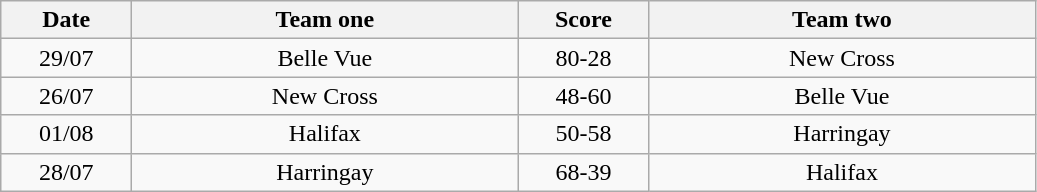<table class="wikitable" style="text-align: center">
<tr>
<th width=80>Date</th>
<th width=250>Team one</th>
<th width=80>Score</th>
<th width=250>Team two</th>
</tr>
<tr>
<td>29/07</td>
<td>Belle Vue</td>
<td>80-28</td>
<td>New Cross</td>
</tr>
<tr>
<td>26/07</td>
<td>New Cross</td>
<td>48-60</td>
<td>Belle Vue</td>
</tr>
<tr>
<td>01/08</td>
<td>Halifax</td>
<td>50-58</td>
<td>Harringay</td>
</tr>
<tr>
<td>28/07</td>
<td>Harringay</td>
<td>68-39</td>
<td>Halifax</td>
</tr>
</table>
